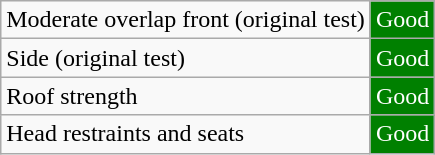<table class="wikitable">
<tr>
<td>Moderate overlap front (original test)</td>
<td style="color:white;background: green">Good</td>
</tr>
<tr>
<td>Side (original test)</td>
<td style="color:white;background: green">Good</td>
</tr>
<tr>
<td>Roof strength</td>
<td style="color:white;background: green">Good</td>
</tr>
<tr>
<td>Head restraints and seats</td>
<td style="color:white;background: green">Good</td>
</tr>
</table>
